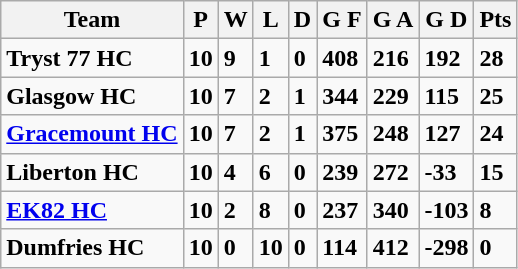<table class="wikitable">
<tr>
<th><strong>Team</strong></th>
<th><strong>P</strong></th>
<th><strong>W</strong></th>
<th><strong>L</strong></th>
<th><strong>D</strong></th>
<th><strong>G F</strong></th>
<th><strong>G A</strong></th>
<th><strong>G D</strong></th>
<th><strong>Pts</strong></th>
</tr>
<tr>
<td><strong>Tryst 77 HC</strong></td>
<td><strong>10</strong></td>
<td><strong>9</strong></td>
<td><strong>1</strong></td>
<td><strong>0</strong></td>
<td><strong>408</strong></td>
<td><strong>216</strong></td>
<td><strong>192</strong></td>
<td><strong>28</strong></td>
</tr>
<tr>
<td><strong>Glasgow HC</strong></td>
<td><strong>10</strong></td>
<td><strong>7</strong></td>
<td><strong>2</strong></td>
<td><strong>1</strong></td>
<td><strong>344</strong></td>
<td><strong>229</strong></td>
<td><strong>115</strong></td>
<td><strong>25</strong></td>
</tr>
<tr>
<td><strong><a href='#'>Gracemount HC</a></strong></td>
<td><strong>10</strong></td>
<td><strong>7</strong></td>
<td><strong>2</strong></td>
<td><strong>1</strong></td>
<td><strong>375</strong></td>
<td><strong>248</strong></td>
<td><strong>127</strong></td>
<td><strong>24</strong></td>
</tr>
<tr>
<td><strong>Liberton HC</strong></td>
<td><strong>10</strong></td>
<td><strong>4</strong></td>
<td><strong>6</strong></td>
<td><strong>0</strong></td>
<td><strong>239</strong></td>
<td><strong>272</strong></td>
<td><strong>-33</strong></td>
<td><strong>15</strong></td>
</tr>
<tr>
<td><strong><a href='#'>EK82 HC</a></strong></td>
<td><strong>10</strong></td>
<td><strong>2</strong></td>
<td><strong>8</strong></td>
<td><strong>0</strong></td>
<td><strong>237</strong></td>
<td><strong>340</strong></td>
<td><strong>-103</strong></td>
<td><strong>8</strong></td>
</tr>
<tr>
<td><strong>Dumfries HC</strong></td>
<td><strong>10</strong></td>
<td><strong>0</strong></td>
<td><strong>10</strong></td>
<td><strong>0</strong></td>
<td><strong>114</strong></td>
<td><strong>412</strong></td>
<td><strong>-298</strong></td>
<td><strong>0</strong></td>
</tr>
</table>
